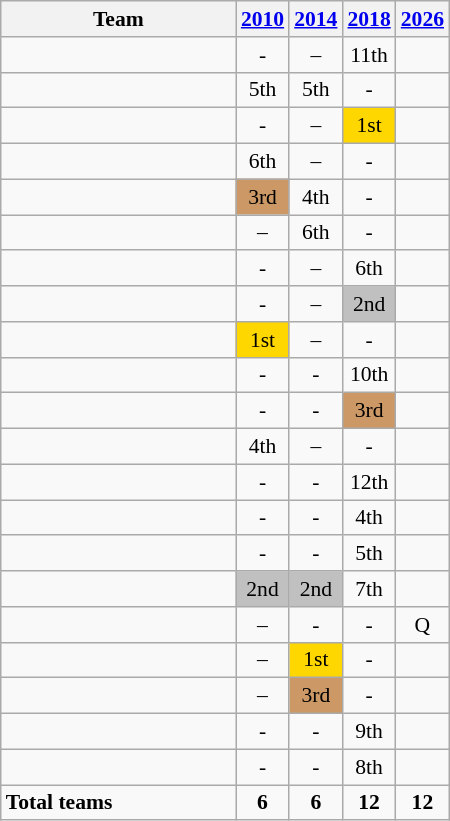<table class=wikitable style="text-align:center; font-size:90%">
<tr>
<th width=150>Team</th>
<th><a href='#'>2010</a></th>
<th><a href='#'>2014</a></th>
<th><a href='#'>2018</a></th>
<th><a href='#'>2026</a></th>
</tr>
<tr>
<td align=left></td>
<td>-</td>
<td>–</td>
<td>11th</td>
<td></td>
</tr>
<tr>
<td align=left></td>
<td>5th</td>
<td>5th</td>
<td>-</td>
<td></td>
</tr>
<tr>
<td align=left></td>
<td>-</td>
<td>–</td>
<td bgcolor=gold>1st</td>
<td></td>
</tr>
<tr>
<td align=left></td>
<td>6th</td>
<td>–</td>
<td>-</td>
<td></td>
</tr>
<tr>
<td align=left></td>
<td bgcolor=cc9966>3rd</td>
<td>4th</td>
<td>-</td>
<td></td>
</tr>
<tr>
<td align=left></td>
<td>–</td>
<td>6th</td>
<td>-</td>
<td></td>
</tr>
<tr>
<td align=left></td>
<td>-</td>
<td>–</td>
<td>6th</td>
<td></td>
</tr>
<tr>
<td align=left></td>
<td>-</td>
<td>–</td>
<td bgcolor=silver>2nd</td>
<td></td>
</tr>
<tr>
<td align=left></td>
<td bgcolor=gold>1st</td>
<td>–</td>
<td>-</td>
<td></td>
</tr>
<tr>
<td align=left></td>
<td>-</td>
<td>-</td>
<td>10th</td>
<td></td>
</tr>
<tr>
<td align=left></td>
<td>-</td>
<td>-</td>
<td bgcolor=cc9966>3rd</td>
<td></td>
</tr>
<tr>
<td align=left></td>
<td>4th</td>
<td>–</td>
<td>-</td>
<td></td>
</tr>
<tr>
<td align=left></td>
<td>-</td>
<td>-</td>
<td>12th</td>
<td></td>
</tr>
<tr>
<td align=left></td>
<td>-</td>
<td>-</td>
<td>4th</td>
<td></td>
</tr>
<tr>
<td align=left></td>
<td>-</td>
<td>-</td>
<td>5th</td>
<td></td>
</tr>
<tr>
<td align=left></td>
<td bgcolor=silver>2nd</td>
<td bgcolor=silver>2nd</td>
<td>7th</td>
<td></td>
</tr>
<tr>
<td align=left></td>
<td>–</td>
<td>-</td>
<td>-</td>
<td>Q</td>
</tr>
<tr>
<td align=left></td>
<td>–</td>
<td bgcolor=gold>1st</td>
<td>-</td>
<td></td>
</tr>
<tr>
<td align=left></td>
<td>–</td>
<td bgcolor=cc9966>3rd</td>
<td>-</td>
<td></td>
</tr>
<tr>
<td align=left></td>
<td>-</td>
<td>-</td>
<td>9th</td>
<td></td>
</tr>
<tr>
<td align=left></td>
<td>-</td>
<td>-</td>
<td>8th</td>
<td></td>
</tr>
<tr>
<td align=left><strong>Total teams</strong></td>
<td><strong>6</strong></td>
<td><strong>6</strong></td>
<td><strong>12</strong></td>
<td><strong>12</strong></td>
</tr>
</table>
